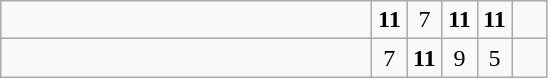<table class="wikitable">
<tr>
<td style="width:15em"></td>
<td align=center style="width:1em"><strong>11</strong></td>
<td align=center style="width:1em">7</td>
<td align=center style="width:1em"><strong>11</strong></td>
<td align=center style="width:1em"><strong>11</strong></td>
<td align=center style="width:1em"></td>
</tr>
<tr>
<td style="width:15em"></td>
<td align=center style="width:1em">7</td>
<td align=center style="width:1em"><strong>11</strong></td>
<td align=center style="width:1em">9</td>
<td align=center style="width:1em">5</td>
<td align=center style="width:1em"></td>
</tr>
</table>
